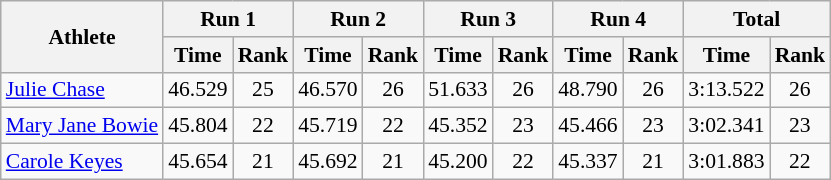<table class="wikitable" border="1" style="font-size:90%">
<tr>
<th rowspan="2">Athlete</th>
<th colspan="2">Run 1</th>
<th colspan="2">Run 2</th>
<th colspan="2">Run 3</th>
<th colspan="2">Run 4</th>
<th colspan="2">Total</th>
</tr>
<tr>
<th>Time</th>
<th>Rank</th>
<th>Time</th>
<th>Rank</th>
<th>Time</th>
<th>Rank</th>
<th>Time</th>
<th>Rank</th>
<th>Time</th>
<th>Rank</th>
</tr>
<tr>
<td><a href='#'>Julie Chase</a></td>
<td align="center">46.529</td>
<td align="center">25</td>
<td align="center">46.570</td>
<td align="center">26</td>
<td align="center">51.633</td>
<td align="center">26</td>
<td align="center">48.790</td>
<td align="center">26</td>
<td align="center">3:13.522</td>
<td align="center">26</td>
</tr>
<tr>
<td><a href='#'>Mary Jane Bowie</a></td>
<td align="center">45.804</td>
<td align="center">22</td>
<td align="center">45.719</td>
<td align="center">22</td>
<td align="center">45.352</td>
<td align="center">23</td>
<td align="center">45.466</td>
<td align="center">23</td>
<td align="center">3:02.341</td>
<td align="center">23</td>
</tr>
<tr>
<td><a href='#'>Carole Keyes</a></td>
<td align="center">45.654</td>
<td align="center">21</td>
<td align="center">45.692</td>
<td align="center">21</td>
<td align="center">45.200</td>
<td align="center">22</td>
<td align="center">45.337</td>
<td align="center">21</td>
<td align="center">3:01.883</td>
<td align="center">22</td>
</tr>
</table>
